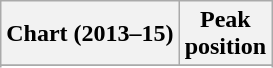<table class="wikitable sortable">
<tr>
<th>Chart (2013–15)</th>
<th>Peak<br>position</th>
</tr>
<tr>
</tr>
<tr>
</tr>
</table>
